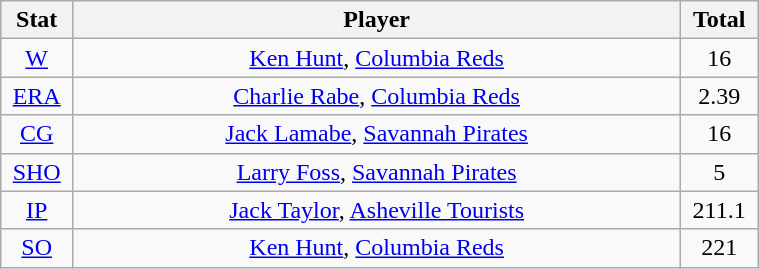<table class="wikitable" width="40%" style="text-align:center;">
<tr>
<th width="5%">Stat</th>
<th width="60%">Player</th>
<th width="5%">Total</th>
</tr>
<tr>
<td><a href='#'>W</a></td>
<td><a href='#'>Ken Hunt</a>, <a href='#'>Columbia Reds</a></td>
<td>16</td>
</tr>
<tr>
<td><a href='#'>ERA</a></td>
<td><a href='#'>Charlie Rabe</a>, <a href='#'>Columbia Reds</a></td>
<td>2.39</td>
</tr>
<tr>
<td><a href='#'>CG</a></td>
<td><a href='#'>Jack Lamabe</a>, <a href='#'>Savannah Pirates</a></td>
<td>16</td>
</tr>
<tr>
<td><a href='#'>SHO</a></td>
<td><a href='#'>Larry Foss</a>, <a href='#'>Savannah Pirates</a></td>
<td>5</td>
</tr>
<tr>
<td><a href='#'>IP</a></td>
<td><a href='#'>Jack Taylor</a>, <a href='#'>Asheville Tourists</a></td>
<td>211.1</td>
</tr>
<tr>
<td><a href='#'>SO</a></td>
<td><a href='#'>Ken Hunt</a>, <a href='#'>Columbia Reds</a></td>
<td>221</td>
</tr>
</table>
